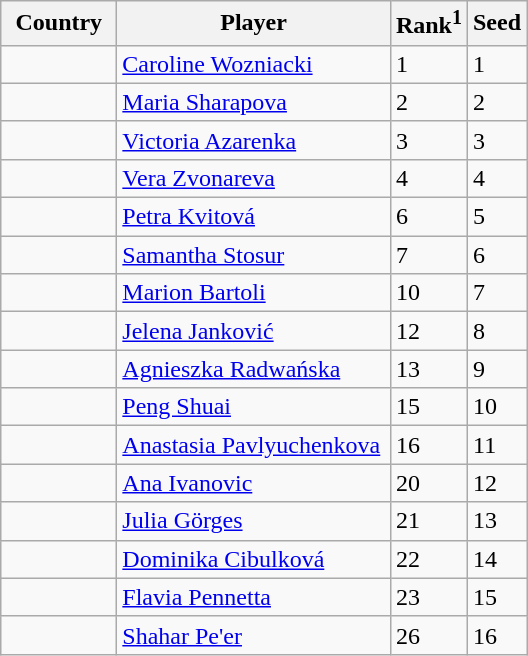<table class="sortable wikitable">
<tr>
<th width=70>Country</th>
<th width=175>Player</th>
<th>Rank<sup>1</sup></th>
<th>Seed</th>
</tr>
<tr>
<td></td>
<td><a href='#'>Caroline Wozniacki</a></td>
<td>1</td>
<td>1</td>
</tr>
<tr>
<td></td>
<td><a href='#'>Maria Sharapova</a></td>
<td>2</td>
<td>2</td>
</tr>
<tr>
<td></td>
<td><a href='#'>Victoria Azarenka</a></td>
<td>3</td>
<td>3</td>
</tr>
<tr>
<td></td>
<td><a href='#'>Vera Zvonareva</a></td>
<td>4</td>
<td>4</td>
</tr>
<tr>
<td></td>
<td><a href='#'>Petra Kvitová</a></td>
<td>6</td>
<td>5</td>
</tr>
<tr>
<td></td>
<td><a href='#'>Samantha Stosur</a></td>
<td>7</td>
<td>6</td>
</tr>
<tr>
<td></td>
<td><a href='#'>Marion Bartoli</a></td>
<td>10</td>
<td>7</td>
</tr>
<tr>
<td></td>
<td><a href='#'>Jelena Janković</a></td>
<td>12</td>
<td>8</td>
</tr>
<tr>
<td></td>
<td><a href='#'>Agnieszka Radwańska</a></td>
<td>13</td>
<td>9</td>
</tr>
<tr>
<td></td>
<td><a href='#'>Peng Shuai</a></td>
<td>15</td>
<td>10</td>
</tr>
<tr>
<td></td>
<td><a href='#'>Anastasia Pavlyuchenkova</a></td>
<td>16</td>
<td>11</td>
</tr>
<tr>
<td></td>
<td><a href='#'>Ana Ivanovic</a></td>
<td>20</td>
<td>12</td>
</tr>
<tr>
<td></td>
<td><a href='#'>Julia Görges</a></td>
<td>21</td>
<td>13</td>
</tr>
<tr>
<td></td>
<td><a href='#'>Dominika Cibulková</a></td>
<td>22</td>
<td>14</td>
</tr>
<tr>
<td></td>
<td><a href='#'>Flavia Pennetta</a></td>
<td>23</td>
<td>15</td>
</tr>
<tr>
<td></td>
<td><a href='#'>Shahar Pe'er</a></td>
<td>26</td>
<td>16</td>
</tr>
</table>
